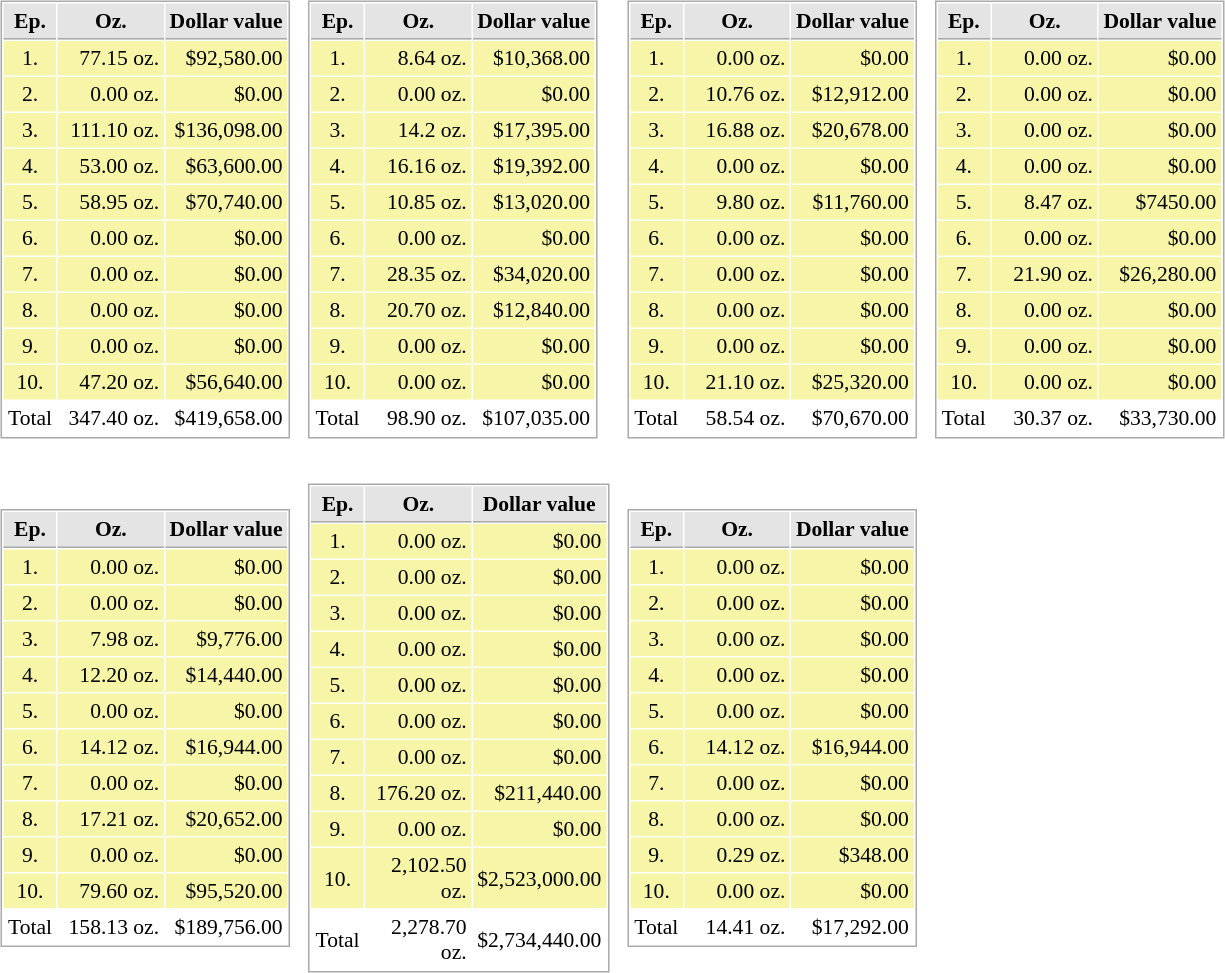<table border="0" cellspacing="10">
<tr>
<td><br><table cellspacing="1" cellpadding="3" style="border:1px solid #aaa; font-size:90%;">
<tr style="background:#e4e4e4;">
<th style="border-bottom:1px solid #aaa; width:10px;">Ep.</th>
<th style="border-bottom:1px solid #aaa; width:50px;">      Oz.      </th>
<th style="border-bottom:1px solid #aaa; width:75px;">Dollar value</th>
</tr>
<tr style="background:#f7f6a8;">
<td style="text-align:center;">1.</td>
<td style="text-align:right;">77.15 oz.</td>
<td style="text-align:right;">$92,580.00</td>
</tr>
<tr style="background:#f7f6a8;">
<td style="text-align:center;">2.</td>
<td style="text-align:right;">0.00 oz.</td>
<td style="text-align:right;">$0.00</td>
</tr>
<tr style="background:#f7f6a8;">
<td style="text-align:center;">3.</td>
<td style="text-align:right;">111.10 oz.</td>
<td style="text-align:right;">$136,098.00</td>
</tr>
<tr style="background:#f7f6a8;">
<td style="text-align:center;">4.</td>
<td style="text-align:right;">53.00 oz.</td>
<td style="text-align:right;">$63,600.00</td>
</tr>
<tr style="background:#f7f6a8;">
<td style="text-align:center;">5.</td>
<td style="text-align:right;">58.95 oz.</td>
<td style="text-align:right;">$70,740.00</td>
</tr>
<tr style="background:#f7f6a8;">
<td style="text-align:center;">6.</td>
<td style="text-align:right;">0.00 oz.</td>
<td style="text-align:right;">$0.00</td>
</tr>
<tr style="background:#f7f6a8;">
<td style="text-align:center;">7.</td>
<td style="text-align:right;">0.00 oz.</td>
<td style="text-align:right;">$0.00</td>
</tr>
<tr style="background:#f7f6a8;">
<td style="text-align:center;">8.</td>
<td style="text-align:right;">0.00 oz.</td>
<td style="text-align:right;">$0.00</td>
</tr>
<tr style="background:#f7f6a8;">
<td style="text-align:center;">9.</td>
<td style="text-align:right;">0.00 oz.</td>
<td style="text-align:right;">$0.00</td>
</tr>
<tr style="background:#f7f6a8;">
<td style="text-align:center;">10.</td>
<td style="text-align:right;">47.20 oz.</td>
<td style="text-align:right;">$56,640.00</td>
</tr>
<tr>
<td style="text-align:center;">Total</td>
<td style="text-align:right;">347.40 oz.</td>
<td style="text-align:right;">$419,658.00</td>
</tr>
</table>
</td>
<td><br><table cellspacing="1" cellpadding="3" style="border:1px solid #aaa; font-size:90%;">
<tr style="background:#e4e4e4;">
<th style="border-bottom:1px solid #aaa; width:10px;">Ep.</th>
<th style="border-bottom:1px solid #aaa; width:50px;">      Oz.      </th>
<th style="border-bottom:1px solid #aaa; width:75px;">Dollar value</th>
</tr>
<tr style="background:#f7f6a8;">
<td style="text-align:center;">1.</td>
<td style="text-align:right;">8.64 oz.</td>
<td style="text-align:right;">$10,368.00</td>
</tr>
<tr style="background:#f7f6a8;">
<td style="text-align:center;">2.</td>
<td style="text-align:right;">0.00 oz.</td>
<td style="text-align:right;">$0.00</td>
</tr>
<tr style="background:#f7f6a8;">
<td style="text-align:center;">3.</td>
<td style="text-align:right;">14.2 oz.</td>
<td style="text-align:right;">$17,395.00</td>
</tr>
<tr style="background:#f7f6a8;">
<td style="text-align:center;">4.</td>
<td style="text-align:right;">16.16 oz.</td>
<td style="text-align:right;">$19,392.00</td>
</tr>
<tr style="background:#f7f6a8;">
<td style="text-align:center;">5.</td>
<td style="text-align:right;">10.85 oz.</td>
<td style="text-align:right;">$13,020.00</td>
</tr>
<tr style="background:#f7f6a8;">
<td style="text-align:center;">6.</td>
<td style="text-align:right;">0.00 oz.</td>
<td style="text-align:right;">$0.00</td>
</tr>
<tr style="background:#f7f6a8;">
<td style="text-align:center;">7.</td>
<td style="text-align:right;">28.35 oz.</td>
<td style="text-align:right;">$34,020.00</td>
</tr>
<tr style="background:#f7f6a8;">
<td style="text-align:center;">8.</td>
<td style="text-align:right;">20.70 oz.</td>
<td style="text-align:right;">$12,840.00</td>
</tr>
<tr style="background:#f7f6a8;">
<td style="text-align:center;">9.</td>
<td style="text-align:right;">0.00 oz.</td>
<td style="text-align:right;">$0.00</td>
</tr>
<tr style="background:#f7f6a8;">
<td style="text-align:center;">10.</td>
<td style="text-align:right;">0.00 oz.</td>
<td style="text-align:right;">$0.00</td>
</tr>
<tr>
<td style="text-align:center;">Total</td>
<td style="text-align:right;">98.90 oz.</td>
<td style="text-align:right;">$107,035.00</td>
</tr>
</table>
</td>
<td><br><table cellspacing="1" cellpadding="3" style="border:1px solid #aaa; font-size:90%;">
<tr style="background:#e4e4e4;">
<th style="border-bottom:1px solid #aaa; width:10px;">Ep.</th>
<th style="border-bottom:1px solid #aaa; width:50px;">      Oz.      </th>
<th style="border-bottom:1px solid #aaa; width:75px;">Dollar value</th>
</tr>
<tr style="background:#f7f6a8;">
<td style="text-align:center;">1.</td>
<td style="text-align:right;">0.00 oz.</td>
<td style="text-align:right;">$0.00</td>
</tr>
<tr style="background:#f7f6a8;">
<td style="text-align:center;">2.</td>
<td style="text-align:right;">10.76 oz.</td>
<td style="text-align:right;">$12,912.00</td>
</tr>
<tr style="background:#f7f6a8;">
<td style="text-align:center;">3.</td>
<td style="text-align:right;">16.88 oz.</td>
<td style="text-align:right;">$20,678.00</td>
</tr>
<tr style="background:#f7f6a8;">
<td style="text-align:center;">4.</td>
<td style="text-align:right;">0.00 oz.</td>
<td style="text-align:right;">$0.00</td>
</tr>
<tr style="background:#f7f6a8;">
<td style="text-align:center;">5.</td>
<td style="text-align:right;">9.80 oz.</td>
<td style="text-align:right;">$11,760.00</td>
</tr>
<tr style="background:#f7f6a8;">
<td style="text-align:center;">6.</td>
<td style="text-align:right;">0.00 oz.</td>
<td style="text-align:right;">$0.00</td>
</tr>
<tr style="background:#f7f6a8;">
<td style="text-align:center;">7.</td>
<td style="text-align:right;">0.00 oz.</td>
<td style="text-align:right;">$0.00</td>
</tr>
<tr style="background:#f7f6a8;">
<td style="text-align:center;">8.</td>
<td style="text-align:right;">0.00 oz.</td>
<td style="text-align:right;">$0.00</td>
</tr>
<tr style="background:#f7f6a8;">
<td style="text-align:center;">9.</td>
<td style="text-align:right;">0.00 oz.</td>
<td style="text-align:right;">$0.00</td>
</tr>
<tr style="background:#f7f6a8;">
<td style="text-align:center;">10.</td>
<td style="text-align:right;">21.10 oz.</td>
<td style="text-align:right;">$25,320.00</td>
</tr>
<tr>
<td style="text-align:center;">Total</td>
<td style="text-align:right;">58.54 oz.</td>
<td style="text-align:right;">$70,670.00</td>
</tr>
</table>
</td>
<td><br><table cellspacing="1" cellpadding="3" style="border:1px solid #aaa; font-size:90%;">
<tr style="background:#e4e4e4;">
<th style="border-bottom:1px solid #aaa; width:10px;">Ep.</th>
<th style="border-bottom:1px solid #aaa; width:50px;">      Oz.      </th>
<th style="border-bottom:1px solid #aaa; width:75px;">Dollar value</th>
</tr>
<tr style="background:#f7f6a8;">
<td style="text-align:center;">1.</td>
<td style="text-align:right;">0.00 oz.</td>
<td style="text-align:right;">$0.00</td>
</tr>
<tr style="background:#f7f6a8;">
<td style="text-align:center;">2.</td>
<td style="text-align:right;">0.00 oz.</td>
<td style="text-align:right;">$0.00</td>
</tr>
<tr style="background:#f7f6a8;">
<td style="text-align:center;">3.</td>
<td style="text-align:right;">0.00 oz.</td>
<td style="text-align:right;">$0.00</td>
</tr>
<tr style="background:#f7f6a8;">
<td style="text-align:center;">4.</td>
<td style="text-align:right;">0.00 oz.</td>
<td style="text-align:right;">$0.00</td>
</tr>
<tr style="background:#f7f6a8;">
<td style="text-align:center;">5.</td>
<td style="text-align:right;">8.47 oz.</td>
<td style="text-align:right;">$7450.00</td>
</tr>
<tr style="background:#f7f6a8;">
<td style="text-align:center;">6.</td>
<td style="text-align:right;">0.00 oz.</td>
<td style="text-align:right;">$0.00</td>
</tr>
<tr style="background:#f7f6a8;">
<td style="text-align:center;">7.</td>
<td style="text-align:right;">21.90 oz.</td>
<td style="text-align:right;">$26,280.00</td>
</tr>
<tr style="background:#f7f6a8;">
<td style="text-align:center;">8.</td>
<td style="text-align:right;">0.00 oz.</td>
<td style="text-align:right;">$0.00</td>
</tr>
<tr style="background:#f7f6a8;">
<td style="text-align:center;">9.</td>
<td style="text-align:right;">0.00 oz.</td>
<td style="text-align:right;">$0.00</td>
</tr>
<tr style="background:#f7f6a8;">
<td style="text-align:center;">10.</td>
<td style="text-align:right;">0.00 oz.</td>
<td style="text-align:right;">$0.00</td>
</tr>
<tr>
<td style="text-align:center;">Total</td>
<td style="text-align:right;">30.37 oz.</td>
<td style="text-align:right;">$33,730.00</td>
</tr>
</table>
</td>
</tr>
<tr>
<td><br><table cellspacing="1" cellpadding="3" style="border:1px solid #aaa; font-size:90%;">
<tr style="background:#e4e4e4;">
<th style="border-bottom:1px solid #aaa; width:10px;">Ep.</th>
<th style="border-bottom:1px solid #aaa; width:50px;">      Oz.      </th>
<th style="border-bottom:1px solid #aaa; width:75px;">Dollar value</th>
</tr>
<tr style="background:#f7f6a8;">
<td style="text-align:center;">1.</td>
<td style="text-align:right;">0.00 oz.</td>
<td style="text-align:right;">$0.00</td>
</tr>
<tr style="background:#f7f6a8;">
<td style="text-align:center;">2.</td>
<td style="text-align:right;">0.00 oz.</td>
<td style="text-align:right;">$0.00</td>
</tr>
<tr style="background:#f7f6a8;">
<td style="text-align:center;">3.</td>
<td style="text-align:right;">7.98 oz.</td>
<td style="text-align:right;">$9,776.00</td>
</tr>
<tr style="background:#f7f6a8;">
<td style="text-align:center;">4.</td>
<td style="text-align:right;">12.20 oz.</td>
<td style="text-align:right;">$14,440.00</td>
</tr>
<tr style="background:#f7f6a8;">
<td style="text-align:center;">5.</td>
<td style="text-align:right;">0.00 oz.</td>
<td style="text-align:right;">$0.00</td>
</tr>
<tr style="background:#f7f6a8;">
<td style="text-align:center;">6.</td>
<td style="text-align:right;">14.12 oz.</td>
<td style="text-align:right;">$16,944.00</td>
</tr>
<tr style="background:#f7f6a8;">
<td style="text-align:center;">7.</td>
<td style="text-align:right;">0.00 oz.</td>
<td style="text-align:right;">$0.00</td>
</tr>
<tr style="background:#f7f6a8;">
<td style="text-align:center;">8.</td>
<td style="text-align:right;">17.21 oz.</td>
<td style="text-align:right;">$20,652.00</td>
</tr>
<tr style="background:#f7f6a8;">
<td style="text-align:center;">9.</td>
<td style="text-align:right;">0.00 oz.</td>
<td style="text-align:right;">$0.00</td>
</tr>
<tr style="background:#f7f6a8;">
<td style="text-align:center;">10.</td>
<td style="text-align:right;">79.60 oz.</td>
<td style="text-align:right;">$95,520.00</td>
</tr>
<tr>
<td style="text-align:center;">Total</td>
<td style="text-align:right;">158.13 oz.</td>
<td style="text-align:right;">$189,756.00</td>
</tr>
</table>
</td>
<td><br><table cellspacing="1" cellpadding="3" style="border:1px solid #aaa; font-size:90%;">
<tr style="background:#e4e4e4;">
<th style="border-bottom:1px solid #aaa; width:10px;">Ep.</th>
<th style="border-bottom:1px solid #aaa; width:50px;">      Oz.      </th>
<th style="border-bottom:1px solid #aaa; width:75px;">Dollar value</th>
</tr>
<tr style="background:#f7f6a8;">
<td style="text-align:center;">1.</td>
<td style="text-align:right;">0.00 oz.</td>
<td style="text-align:right;">$0.00</td>
</tr>
<tr style="background:#f7f6a8;">
<td style="text-align:center;">2.</td>
<td style="text-align:right;">0.00 oz.</td>
<td style="text-align:right;">$0.00</td>
</tr>
<tr style="background:#f7f6a8;">
<td style="text-align:center;">3.</td>
<td style="text-align:right;">0.00 oz.</td>
<td style="text-align:right;">$0.00</td>
</tr>
<tr style="background:#f7f6a8;">
<td style="text-align:center;">4.</td>
<td style="text-align:right;">0.00 oz.</td>
<td style="text-align:right;">$0.00</td>
</tr>
<tr style="background:#f7f6a8;">
<td style="text-align:center;">5.</td>
<td style="text-align:right;">0.00 oz.</td>
<td style="text-align:right;">$0.00</td>
</tr>
<tr style="background:#f7f6a8;">
<td style="text-align:center;">6.</td>
<td style="text-align:right;">0.00 oz.</td>
<td style="text-align:right;">$0.00</td>
</tr>
<tr style="background:#f7f6a8;">
<td style="text-align:center;">7.</td>
<td style="text-align:right;">0.00 oz.</td>
<td style="text-align:right;">$0.00</td>
</tr>
<tr style="background:#f7f6a8;">
<td style="text-align:center;">8.</td>
<td style="text-align:right;">176.20 oz.</td>
<td style="text-align:right;">$211,440.00</td>
</tr>
<tr style="background:#f7f6a8;">
<td style="text-align:center;">9.</td>
<td style="text-align:right;">0.00 oz.</td>
<td style="text-align:right;">$0.00</td>
</tr>
<tr style="background:#f7f6a8;">
<td style="text-align:center;">10.</td>
<td style="text-align:right;">2,102.50 oz.</td>
<td style="text-align:right;">$2,523,000.00</td>
</tr>
<tr>
<td style="text-align:center;">Total</td>
<td style="text-align:right;">2,278.70 oz.</td>
<td style="text-align:right;">$2,734,440.00</td>
</tr>
</table>
</td>
<td><br><table cellspacing="1" cellpadding="3" style="border:1px solid #aaa; font-size:90%;">
<tr style="background:#e4e4e4;">
<th style="border-bottom:1px solid #aaa; width:10px;">Ep.</th>
<th style="border-bottom:1px solid #aaa; width:50px;">      Oz.      </th>
<th style="border-bottom:1px solid #aaa; width:75px;">Dollar value</th>
</tr>
<tr style="background:#f7f6a8;">
<td style="text-align:center;">1.</td>
<td style="text-align:right;">0.00 oz.</td>
<td style="text-align:right;">$0.00</td>
</tr>
<tr style="background:#f7f6a8;">
<td style="text-align:center;">2.</td>
<td style="text-align:right;">0.00 oz.</td>
<td style="text-align:right;">$0.00</td>
</tr>
<tr style="background:#f7f6a8;">
<td style="text-align:center;">3.</td>
<td style="text-align:right;">0.00 oz.</td>
<td style="text-align:right;">$0.00</td>
</tr>
<tr style="background:#f7f6a8;">
<td style="text-align:center;">4.</td>
<td style="text-align:right;">0.00 oz.</td>
<td style="text-align:right;">$0.00</td>
</tr>
<tr style="background:#f7f6a8;">
<td style="text-align:center;">5.</td>
<td style="text-align:right;">0.00 oz.</td>
<td style="text-align:right;">$0.00</td>
</tr>
<tr style="background:#f7f6a8;">
<td style="text-align:center;">6.</td>
<td style="text-align:right;">14.12 oz.</td>
<td style="text-align:right;">$16,944.00</td>
</tr>
<tr style="background:#f7f6a8;">
<td style="text-align:center;">7.</td>
<td style="text-align:right;">0.00 oz.</td>
<td style="text-align:right;">$0.00</td>
</tr>
<tr style="background:#f7f6a8;">
<td style="text-align:center;">8.</td>
<td style="text-align:right;">0.00 oz.</td>
<td style="text-align:right;">$0.00</td>
</tr>
<tr style="background:#f7f6a8;">
<td style="text-align:center;">9.</td>
<td style="text-align:right;">0.29 oz.</td>
<td style="text-align:right;">$348.00</td>
</tr>
<tr style="background:#f7f6a8;">
<td style="text-align:center;">10.</td>
<td style="text-align:right;">0.00 oz.</td>
<td style="text-align:right;">$0.00</td>
</tr>
<tr>
<td style="text-align:center;">Total</td>
<td style="text-align:right;">14.41 oz.</td>
<td style="text-align:right;">$17,292.00</td>
</tr>
</table>
</td>
<td></td>
</tr>
</table>
